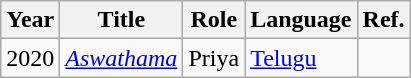<table class="wikitable">
<tr>
<th>Year</th>
<th>Title</th>
<th>Role</th>
<th>Language</th>
<th>Ref.</th>
</tr>
<tr>
<td>2020</td>
<td><em><a href='#'>Aswathama</a></em></td>
<td>Priya</td>
<td><a href='#'>Telugu</a></td>
<td></td>
</tr>
</table>
